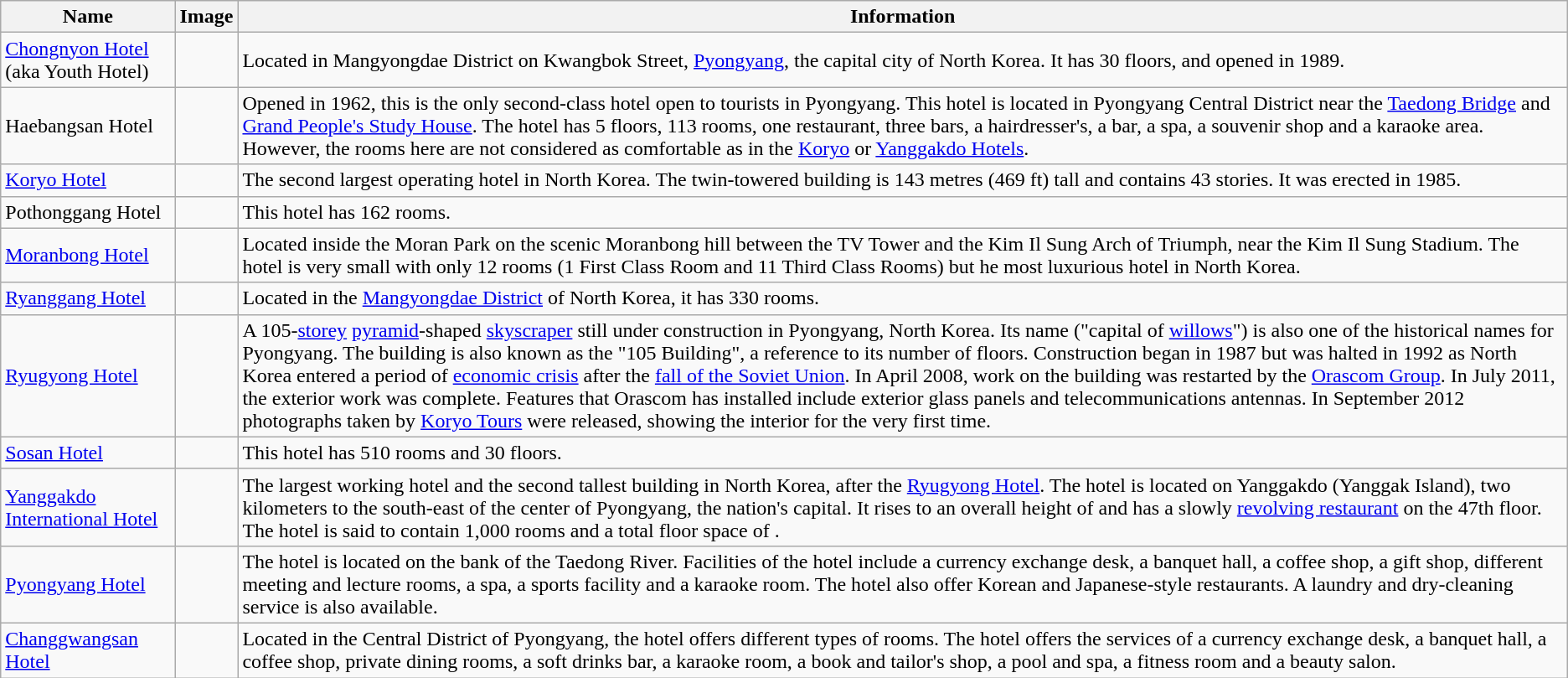<table class="wikitable sortable" width="auto">
<tr>
<th>Name</th>
<th class="unsortable">Image</th>
<th>Information</th>
</tr>
<tr>
<td><a href='#'>Chongnyon Hotel</a> (aka Youth Hotel)</td>
<td></td>
<td>Located in Mangyongdae District on Kwangbok Street, <a href='#'>Pyongyang</a>, the capital city of North Korea. It has 30 floors, and opened in 1989. </td>
</tr>
<tr>
<td>Haebangsan Hotel</td>
<td></td>
<td>Opened in 1962, this is the only second-class hotel open to tourists in Pyongyang. This hotel is located in Pyongyang Central District near the <a href='#'>Taedong Bridge</a> and <a href='#'>Grand People's Study House</a>. The hotel has 5 floors, 113 rooms, one restaurant, three bars, a hairdresser's, a bar, a spa, a souvenir shop and a karaoke area. However, the rooms here are not considered as comfortable as in the <a href='#'>Koryo</a> or <a href='#'>Yanggakdo Hotels</a>.</td>
</tr>
<tr>
<td><a href='#'>Koryo Hotel</a></td>
<td></td>
<td>The second largest operating hotel in North Korea. The twin-towered building is 143 metres (469 ft) tall and contains 43 stories. It was erected in 1985.</td>
</tr>
<tr>
<td>Pothonggang Hotel</td>
<td></td>
<td>This hotel has 162 rooms.</td>
</tr>
<tr>
<td><a href='#'>Moranbong Hotel</a></td>
<td></td>
<td>Located inside the Moran Park on the scenic Moranbong hill between the TV Tower and the Kim Il Sung Arch of Triumph, near the Kim Il Sung Stadium. The hotel is very small with only 12 rooms (1 First Class Room and 11 Third Class Rooms) but he most luxurious hotel in North Korea.</td>
</tr>
<tr>
<td><a href='#'>Ryanggang Hotel</a></td>
<td></td>
<td>Located in the <a href='#'>Mangyongdae District</a> of North Korea, it has 330 rooms.</td>
</tr>
<tr>
<td><a href='#'>Ryugyong Hotel</a></td>
<td></td>
<td>A 105-<a href='#'>storey</a> <a href='#'>pyramid</a>-shaped <a href='#'>skyscraper</a> still under construction in Pyongyang, North Korea. Its name ("capital of <a href='#'>willows</a>") is also one of the historical names for Pyongyang. The building is also known as the "105 Building", a reference to its number of floors. Construction began in 1987 but was halted in 1992 as North Korea entered a period of <a href='#'>economic crisis</a> after the <a href='#'>fall of the Soviet Union</a>. In April 2008, work on the building was restarted by the <a href='#'>Orascom Group</a>. In July 2011, the exterior work was complete.  Features that Orascom has installed include exterior glass panels and telecommunications antennas. In September 2012 photographs taken by <a href='#'>Koryo Tours</a> were released, showing the interior for the very first time.</td>
</tr>
<tr>
<td><a href='#'>Sosan Hotel</a></td>
<td></td>
<td>This hotel has 510 rooms and 30 floors.</td>
</tr>
<tr>
<td><a href='#'>Yanggakdo International Hotel</a></td>
<td></td>
<td>The largest working hotel and the second tallest building in North Korea, after the <a href='#'>Ryugyong Hotel</a>.  The hotel is located on Yanggakdo (Yanggak Island), two kilometers to the south-east of the center of Pyongyang, the nation's capital.  It rises to an overall height of  and has a slowly <a href='#'>revolving restaurant</a> on the 47th floor.  The hotel is said to contain 1,000 rooms and a total floor space of .</td>
</tr>
<tr>
<td><a href='#'>Pyongyang Hotel</a></td>
<td></td>
<td>The hotel is located on the bank of the Taedong River. Facilities of the hotel include a currency exchange desk, a banquet hall, a coffee shop, a gift shop, different meeting and lecture rooms, a spa, a sports facility and a karaoke room. The hotel also offer Korean and Japanese-style restaurants. A laundry and dry-cleaning service is also available.</td>
</tr>
<tr>
<td><a href='#'>Changgwangsan Hotel</a></td>
<td></td>
<td>Located in the Central District of Pyongyang, the hotel offers different types of rooms. The hotel offers the services of a currency exchange desk, a banquet hall, a coffee shop, private dining rooms, a soft drinks bar, a karaoke room, a book and tailor's shop, a pool and spa, a fitness room and a beauty salon.</td>
</tr>
</table>
